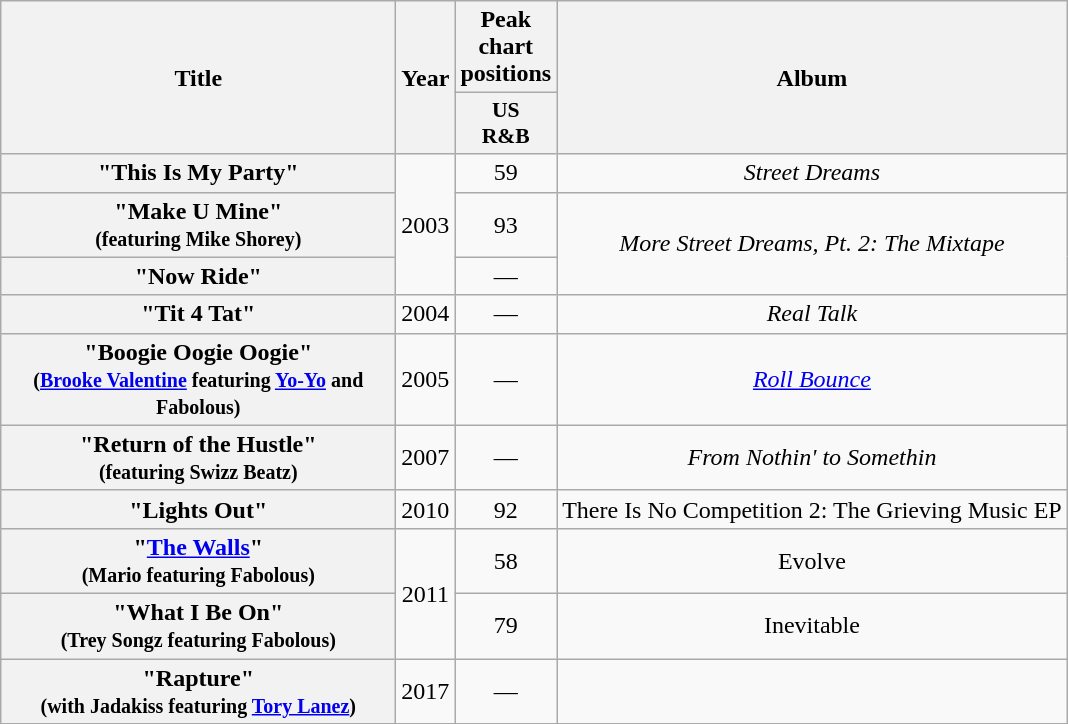<table class="wikitable plainrowheaders" style="text-align:center;">
<tr>
<th scope="col" rowspan="2" style="width:16em;">Title</th>
<th scope="col" rowspan="2">Year</th>
<th scope="col">Peak chart positions</th>
<th scope="col" rowspan="2">Album</th>
</tr>
<tr>
<th scope="col" style="width:3em;font-size:90%;">US<br>R&B</th>
</tr>
<tr>
<th scope="row">"This Is My Party"</th>
<td rowspan="3">2003</td>
<td>59</td>
<td><em>Street Dreams</em></td>
</tr>
<tr>
<th scope="row">"Make U Mine"<br><small>(featuring Mike Shorey)</small></th>
<td>93</td>
<td rowspan="2"><em>More Street Dreams, Pt. 2: The Mixtape</em></td>
</tr>
<tr>
<th scope="row">"Now Ride"</th>
<td>—</td>
</tr>
<tr>
<th scope="row">"Tit 4 Tat"</th>
<td>2004</td>
<td>—</td>
<td><em>Real Talk</em></td>
</tr>
<tr>
<th scope="row">"Boogie Oogie Oogie"<br><small>(<a href='#'>Brooke Valentine</a> featuring <a href='#'>Yo-Yo</a> and Fabolous)</small></th>
<td>2005</td>
<td>—</td>
<td><em><a href='#'>Roll Bounce</a></em></td>
</tr>
<tr>
<th scope="row">"Return of the Hustle"<br><small>(featuring Swizz Beatz)</small></th>
<td>2007</td>
<td>—</td>
<td><em>From Nothin' to Somethin<strong></td>
</tr>
<tr>
<th scope="row">"Lights Out"</th>
<td>2010</td>
<td>92</td>
<td></em>There Is No Competition 2: The Grieving Music EP<em></td>
</tr>
<tr>
<th scope="row">"<a href='#'>The Walls</a>"<br><small>(Mario featuring Fabolous)</small></th>
<td rowspan="2">2011</td>
<td>58</td>
<td></em>Evolve<em></td>
</tr>
<tr>
<th scope="row">"What I Be On"<br><small>(Trey Songz featuring Fabolous)</small></th>
<td>79</td>
<td></em>Inevitable<em></td>
</tr>
<tr>
<th scope="row">"Rapture"<br><small>(with Jadakiss featuring <a href='#'>Tory Lanez</a>)</small></th>
<td>2017</td>
<td>—</td>
<td></td>
</tr>
</table>
